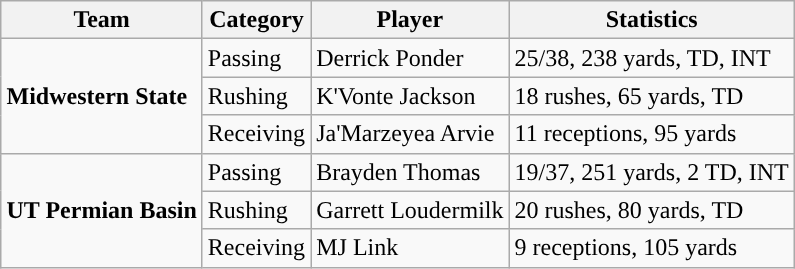<table class="wikitable" style="float: right;">
<tr>
<th>Team</th>
<th>Category</th>
<th>Player</th>
<th>Statistics</th>
</tr>
<tr>
<td rowspan=3><strong>Midwestern State</strong></td>
<td>Passing</td>
<td>Derrick Ponder</td>
<td>25/38, 238 yards, TD, INT</td>
</tr>
<tr>
<td>Rushing</td>
<td>K'Vonte Jackson</td>
<td>18 rushes, 65 yards, TD</td>
</tr>
<tr>
<td>Receiving</td>
<td>Ja'Marzeyea Arvie</td>
<td>11 receptions, 95 yards</td>
</tr>
<tr>
<td rowspan=3><strong>UT Permian Basin</strong></td>
<td>Passing</td>
<td>Brayden Thomas</td>
<td>19/37, 251 yards, 2 TD, INT</td>
</tr>
<tr>
<td>Rushing</td>
<td>Garrett Loudermilk</td>
<td>20 rushes, 80 yards, TD</td>
</tr>
<tr>
<td>Receiving</td>
<td>MJ Link</td>
<td>9 receptions, 105 yards</td>
</tr>
</table>
